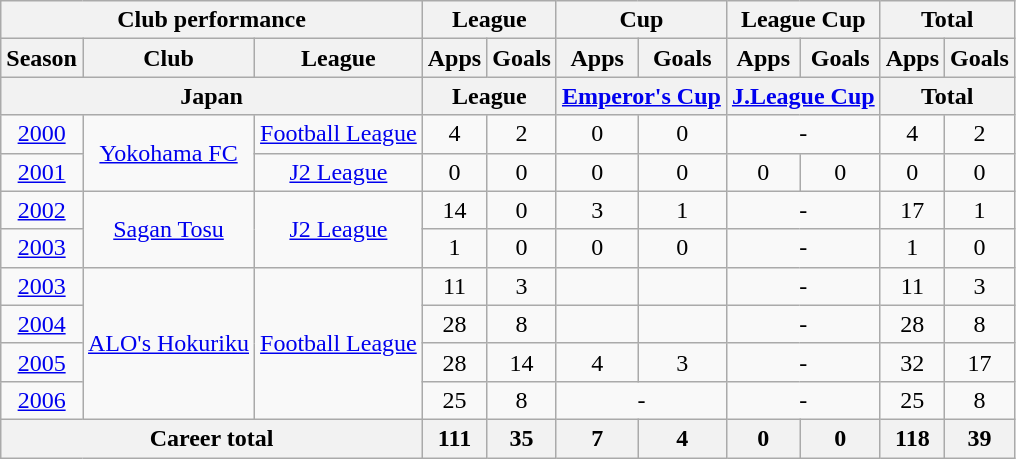<table class="wikitable" style="text-align:center">
<tr>
<th colspan=3>Club performance</th>
<th colspan=2>League</th>
<th colspan=2>Cup</th>
<th colspan=2>League Cup</th>
<th colspan=2>Total</th>
</tr>
<tr>
<th>Season</th>
<th>Club</th>
<th>League</th>
<th>Apps</th>
<th>Goals</th>
<th>Apps</th>
<th>Goals</th>
<th>Apps</th>
<th>Goals</th>
<th>Apps</th>
<th>Goals</th>
</tr>
<tr>
<th colspan=3>Japan</th>
<th colspan=2>League</th>
<th colspan=2><a href='#'>Emperor's Cup</a></th>
<th colspan=2><a href='#'>J.League Cup</a></th>
<th colspan=2>Total</th>
</tr>
<tr>
<td><a href='#'>2000</a></td>
<td rowspan="2"><a href='#'>Yokohama FC</a></td>
<td><a href='#'>Football League</a></td>
<td>4</td>
<td>2</td>
<td>0</td>
<td>0</td>
<td colspan="2">-</td>
<td>4</td>
<td>2</td>
</tr>
<tr>
<td><a href='#'>2001</a></td>
<td><a href='#'>J2 League</a></td>
<td>0</td>
<td>0</td>
<td>0</td>
<td>0</td>
<td>0</td>
<td>0</td>
<td>0</td>
<td>0</td>
</tr>
<tr>
<td><a href='#'>2002</a></td>
<td rowspan="2"><a href='#'>Sagan Tosu</a></td>
<td rowspan="2"><a href='#'>J2 League</a></td>
<td>14</td>
<td>0</td>
<td>3</td>
<td>1</td>
<td colspan="2">-</td>
<td>17</td>
<td>1</td>
</tr>
<tr>
<td><a href='#'>2003</a></td>
<td>1</td>
<td>0</td>
<td>0</td>
<td>0</td>
<td colspan="2">-</td>
<td>1</td>
<td>0</td>
</tr>
<tr>
<td><a href='#'>2003</a></td>
<td rowspan="4"><a href='#'>ALO's Hokuriku</a></td>
<td rowspan="4"><a href='#'>Football League</a></td>
<td>11</td>
<td>3</td>
<td></td>
<td></td>
<td colspan="2">-</td>
<td>11</td>
<td>3</td>
</tr>
<tr>
<td><a href='#'>2004</a></td>
<td>28</td>
<td>8</td>
<td></td>
<td></td>
<td colspan="2">-</td>
<td>28</td>
<td>8</td>
</tr>
<tr>
<td><a href='#'>2005</a></td>
<td>28</td>
<td>14</td>
<td>4</td>
<td>3</td>
<td colspan="2">-</td>
<td>32</td>
<td>17</td>
</tr>
<tr>
<td><a href='#'>2006</a></td>
<td>25</td>
<td>8</td>
<td colspan="2">-</td>
<td colspan="2">-</td>
<td>25</td>
<td>8</td>
</tr>
<tr>
<th colspan=3>Career total</th>
<th>111</th>
<th>35</th>
<th>7</th>
<th>4</th>
<th>0</th>
<th>0</th>
<th>118</th>
<th>39</th>
</tr>
</table>
